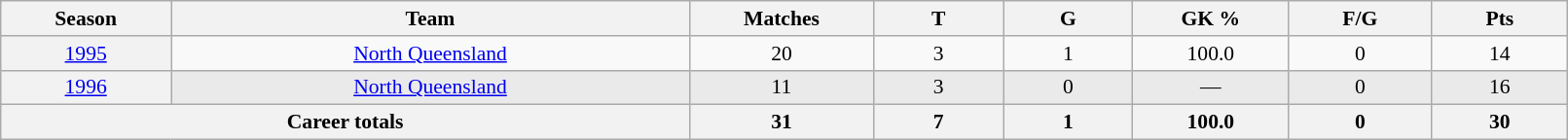<table class="wikitable sortable"  style="font-size:90%; text-align:center; width:85%;">
<tr>
<th width=2%>Season</th>
<th width=8%>Team</th>
<th width=2%>Matches</th>
<th width=2%>T</th>
<th width=2%>G</th>
<th width=2%>GK %</th>
<th width=2%>F/G</th>
<th width=2%>Pts</th>
</tr>
<tr>
<th scope="row" style="text-align:center; font-weight:normal"><a href='#'>1995</a></th>
<td style="text-align:center;"> <a href='#'>North Queensland</a></td>
<td>20</td>
<td>3</td>
<td>1</td>
<td>100.0</td>
<td>0</td>
<td>14</td>
</tr>
<tr style="background-color: #EAEAEA">
<th scope="row" style="text-align:center; font-weight:normal"><a href='#'>1996</a></th>
<td style="text-align:center;"> <a href='#'>North Queensland</a></td>
<td>11</td>
<td>3</td>
<td>0</td>
<td>—</td>
<td>0</td>
<td>16</td>
</tr>
<tr class="sortbottom">
<th colspan=2>Career totals</th>
<th>31</th>
<th>7</th>
<th>1</th>
<th>100.0</th>
<th>0</th>
<th>30</th>
</tr>
</table>
